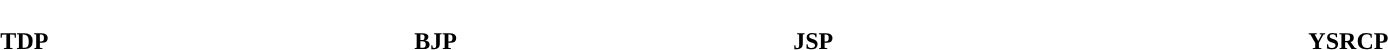<table style="width:100%; text-align:center;">
<tr style="color:white;">
<td style="background:"><span><strong>16</strong></span></td>
<td style="background:"><strong>3</strong></td>
<td style="background:"><strong>2</strong></td>
<td style="background:"><strong>4</strong></td>
</tr>
<tr>
<td><span><strong>TDP</strong></span></td>
<td><span><strong>BJP</strong></span></td>
<td><span><strong>JSP</strong></span></td>
<td><span><strong>YSRCP</strong></span></td>
</tr>
</table>
